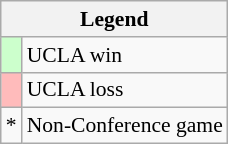<table class="wikitable" style="font-size:90%">
<tr>
<th colspan=2>Legend</th>
</tr>
<tr>
<td style="background:#ccffcc;"> </td>
<td>UCLA win</td>
</tr>
<tr>
<td style="background:#fbb;"> </td>
<td>UCLA loss</td>
</tr>
<tr>
<td>*</td>
<td>Non-Conference game</td>
</tr>
</table>
